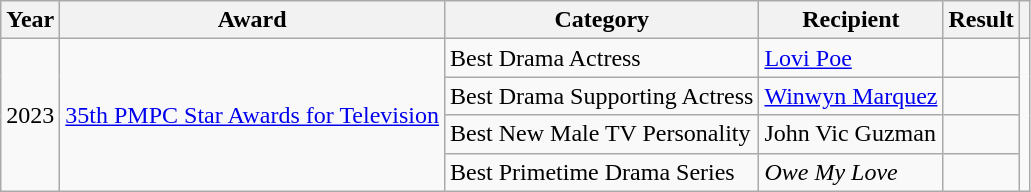<table class="wikitable">
<tr>
<th>Year</th>
<th>Award</th>
<th>Category</th>
<th>Recipient</th>
<th>Result</th>
<th></th>
</tr>
<tr>
<td rowspan=4>2023</td>
<td rowspan=4><a href='#'>35th PMPC Star Awards for Television</a></td>
<td>Best Drama Actress</td>
<td><a href='#'>Lovi Poe</a></td>
<td></td>
<td rowspan=4></td>
</tr>
<tr>
<td>Best Drama Supporting Actress</td>
<td><a href='#'>Winwyn Marquez</a></td>
<td></td>
</tr>
<tr>
<td>Best New Male TV Personality</td>
<td>John Vic Guzman</td>
<td></td>
</tr>
<tr>
<td>Best Primetime Drama Series</td>
<td><em>Owe My Love</em></td>
<td></td>
</tr>
</table>
